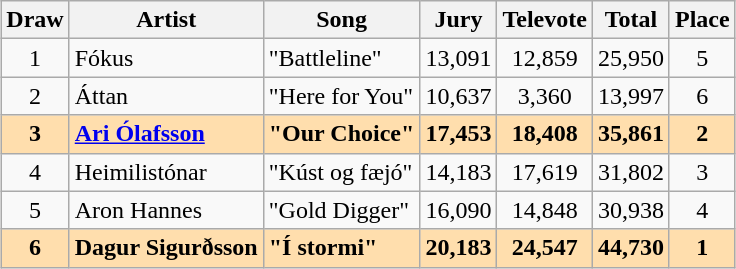<table class="sortable wikitable" style="margin: 1em auto 1em auto; text-align:center">
<tr>
<th>Draw</th>
<th>Artist</th>
<th>Song</th>
<th>Jury</th>
<th>Televote</th>
<th>Total</th>
<th>Place</th>
</tr>
<tr>
<td>1</td>
<td align="left">Fókus</td>
<td align="left">"Battleline"</td>
<td>13,091</td>
<td>12,859</td>
<td>25,950</td>
<td>5</td>
</tr>
<tr>
<td>2</td>
<td align="left">Áttan</td>
<td align="left">"Here for You"</td>
<td>10,637</td>
<td>3,360</td>
<td>13,997</td>
<td>6</td>
</tr>
<tr style="font-weight:bold; background:navajowhite;">
<td>3</td>
<td align="left"><a href='#'>Ari Ólafsson</a></td>
<td align="left">"Our Choice"</td>
<td>17,453</td>
<td>18,408</td>
<td>35,861</td>
<td>2</td>
</tr>
<tr>
<td>4</td>
<td align="left">Heimilistónar</td>
<td align="left">"Kúst og fæjó"</td>
<td>14,183</td>
<td>17,619</td>
<td>31,802</td>
<td>3</td>
</tr>
<tr>
<td>5</td>
<td align="left">Aron Hannes</td>
<td align="left">"Gold Digger"</td>
<td>16,090</td>
<td>14,848</td>
<td>30,938</td>
<td>4</td>
</tr>
<tr style="font-weight:bold; background:navajowhite;">
<td>6</td>
<td align="left">Dagur Sigurðsson</td>
<td align="left">"Í stormi"</td>
<td>20,183</td>
<td>24,547</td>
<td>44,730</td>
<td>1</td>
</tr>
</table>
